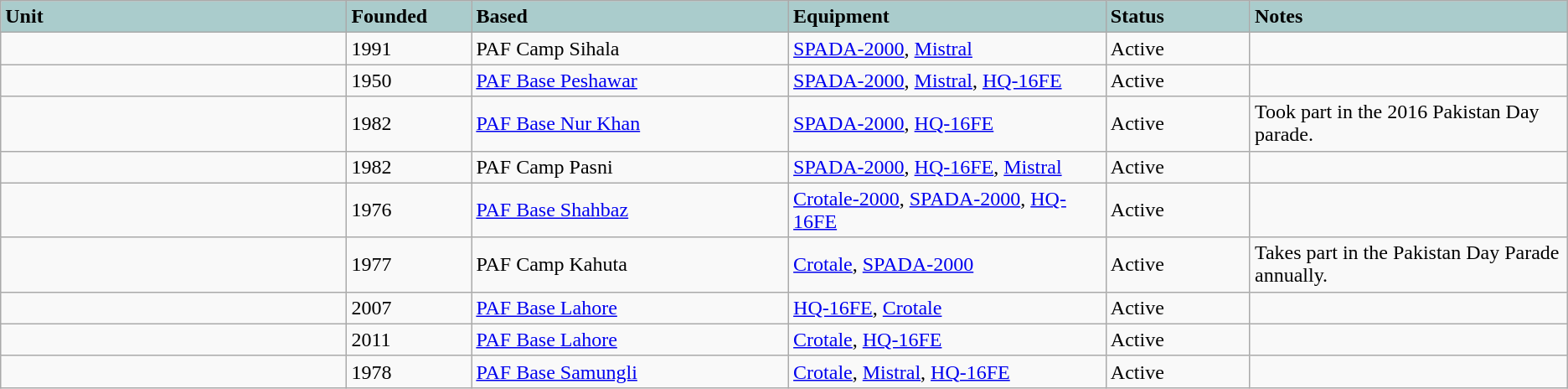<table class="wikitable sortable">
<tr>
<th style="text-align: left; background: #aacccc;" width="12%">Unit</th>
<th style="text-align: left; background: #aacccc;" width="3%">Founded</th>
<th style="text-align: left; background: #aacccc;" width="11%">Based</th>
<th style="text-align: left; background: #aacccc;" width="11%">Equipment</th>
<th style="text-align: left; background: #aacccc;" width="5%">Status</th>
<th style="text-align: left; background: #aacccc;" width="11%">Notes</th>
</tr>
<tr ---->
<td></td>
<td>1991</td>
<td>PAF Camp Sihala</td>
<td><a href='#'>SPADA-2000</a>, <a href='#'>Mistral</a></td>
<td><span>Active</span></td>
<td></td>
</tr>
<tr ---->
<td></td>
<td>1950</td>
<td><a href='#'>PAF Base Peshawar</a></td>
<td><a href='#'>SPADA-2000</a>, <a href='#'>Mistral</a>, <a href='#'>HQ-16FE</a></td>
<td><span>Active</span></td>
<td></td>
</tr>
<tr ---->
<td></td>
<td>1982</td>
<td><a href='#'>PAF Base Nur Khan</a></td>
<td><a href='#'>SPADA-2000</a>, <a href='#'>HQ-16FE</a></td>
<td><span>Active</span></td>
<td>Took part in the 2016 Pakistan Day parade.</td>
</tr>
<tr ---->
<td></td>
<td>1982</td>
<td>PAF Camp Pasni</td>
<td><a href='#'>SPADA-2000</a>, <a href='#'>HQ-16FE</a>, <a href='#'>Mistral</a></td>
<td><span>Active</span></td>
<td></td>
</tr>
<tr ---->
<td></td>
<td>1976</td>
<td><a href='#'>PAF Base Shahbaz</a></td>
<td><a href='#'>Crotale-2000</a>, <a href='#'>SPADA-2000</a>, <a href='#'>HQ-16FE</a></td>
<td><span>Active</span></td>
<td></td>
</tr>
<tr ---->
<td></td>
<td>1977</td>
<td>PAF Camp Kahuta</td>
<td><a href='#'>Crotale</a>, <a href='#'>SPADA-2000</a></td>
<td><span>Active</span></td>
<td>Takes part in the Pakistan Day Parade annually.</td>
</tr>
<tr ---->
<td></td>
<td>2007</td>
<td><a href='#'>PAF Base Lahore</a></td>
<td><a href='#'>HQ-16FE</a>, <a href='#'>Crotale</a></td>
<td><span>Active</span></td>
<td></td>
</tr>
<tr ---->
<td></td>
<td>2011</td>
<td><a href='#'>PAF Base Lahore</a></td>
<td><a href='#'>Crotale</a>, <a href='#'>HQ-16FE</a></td>
<td><span>Active</span></td>
<td></td>
</tr>
<tr ---->
<td></td>
<td>1978</td>
<td><a href='#'>PAF Base Samungli</a></td>
<td><a href='#'>Crotale</a>, <a href='#'>Mistral</a>, <a href='#'>HQ-16FE</a></td>
<td><span>Active</span></td>
<td></td>
</tr>
</table>
